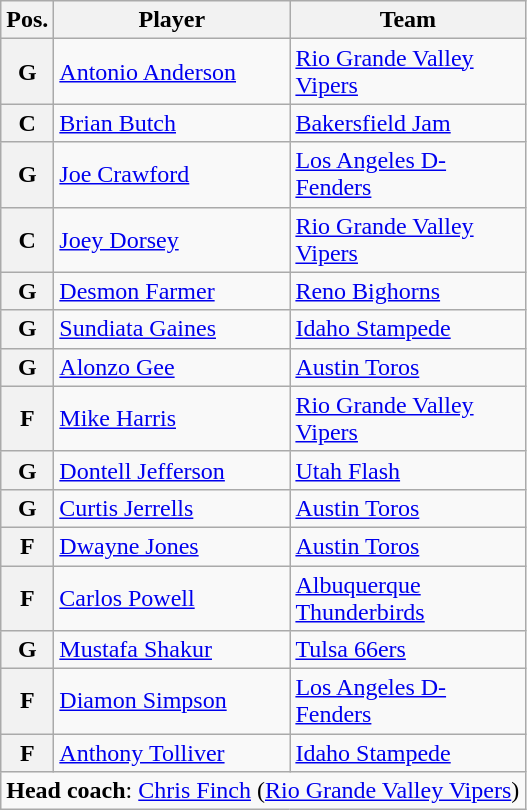<table class="wikitable">
<tr>
<th>Pos.</th>
<th style="width:150px;">Player</th>
<th width=150>Team</th>
</tr>
<tr>
<th>G</th>
<td><a href='#'>Antonio Anderson</a></td>
<td><a href='#'>Rio Grande Valley Vipers</a></td>
</tr>
<tr>
<th>C</th>
<td><a href='#'>Brian Butch</a></td>
<td><a href='#'>Bakersfield Jam</a></td>
</tr>
<tr>
<th>G</th>
<td><a href='#'>Joe Crawford</a></td>
<td><a href='#'>Los Angeles D-Fenders</a></td>
</tr>
<tr>
<th>C</th>
<td><a href='#'>Joey Dorsey</a></td>
<td><a href='#'>Rio Grande Valley Vipers</a></td>
</tr>
<tr>
<th>G</th>
<td><a href='#'>Desmon Farmer</a></td>
<td><a href='#'>Reno Bighorns</a></td>
</tr>
<tr>
<th>G</th>
<td><a href='#'>Sundiata Gaines</a></td>
<td><a href='#'>Idaho Stampede</a></td>
</tr>
<tr>
<th>G</th>
<td><a href='#'>Alonzo Gee</a></td>
<td><a href='#'>Austin Toros</a></td>
</tr>
<tr>
<th>F</th>
<td><a href='#'>Mike Harris</a></td>
<td><a href='#'>Rio Grande Valley Vipers</a></td>
</tr>
<tr>
<th>G</th>
<td><a href='#'>Dontell Jefferson</a></td>
<td><a href='#'>Utah Flash</a></td>
</tr>
<tr>
<th>G</th>
<td><a href='#'>Curtis Jerrells</a></td>
<td><a href='#'>Austin Toros</a></td>
</tr>
<tr>
<th>F</th>
<td><a href='#'>Dwayne Jones</a></td>
<td><a href='#'>Austin Toros</a></td>
</tr>
<tr>
<th>F</th>
<td><a href='#'>Carlos Powell</a></td>
<td><a href='#'>Albuquerque Thunderbirds</a></td>
</tr>
<tr>
<th>G</th>
<td><a href='#'>Mustafa Shakur</a></td>
<td><a href='#'>Tulsa 66ers</a></td>
</tr>
<tr>
<th>F</th>
<td><a href='#'>Diamon Simpson</a></td>
<td><a href='#'>Los Angeles D-Fenders</a></td>
</tr>
<tr>
<th>F</th>
<td><a href='#'>Anthony Tolliver</a></td>
<td><a href='#'>Idaho Stampede</a></td>
</tr>
<tr>
<td colspan="3"><strong>Head coach</strong>: <a href='#'>Chris Finch</a> (<a href='#'>Rio Grande Valley Vipers</a>)</td>
</tr>
</table>
